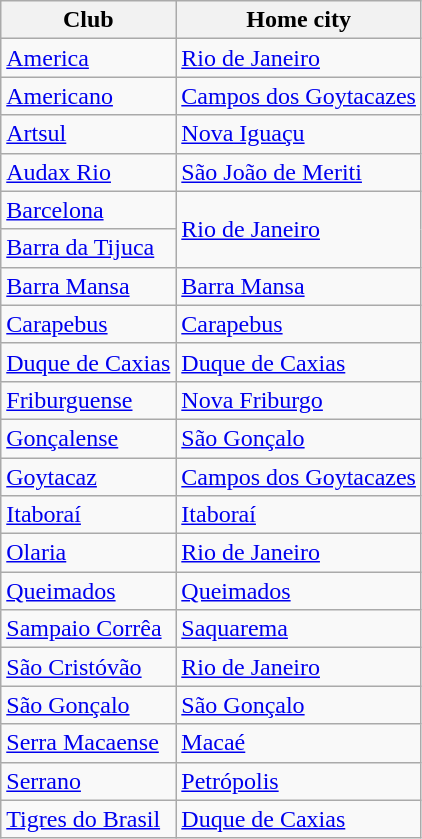<table class="wikitable sortable">
<tr>
<th>Club</th>
<th>Home city</th>
</tr>
<tr>
<td><a href='#'>America</a></td>
<td><a href='#'>Rio de Janeiro</a></td>
</tr>
<tr>
<td><a href='#'>Americano</a></td>
<td><a href='#'>Campos dos Goytacazes</a></td>
</tr>
<tr>
<td><a href='#'>Artsul</a></td>
<td><a href='#'>Nova Iguaçu</a></td>
</tr>
<tr>
<td><a href='#'>Audax Rio</a></td>
<td><a href='#'>São João de Meriti</a></td>
</tr>
<tr>
<td><a href='#'>Barcelona</a></td>
<td rowspan="2"><a href='#'>Rio de Janeiro</a></td>
</tr>
<tr>
<td><a href='#'>Barra da Tijuca</a></td>
</tr>
<tr>
<td><a href='#'>Barra Mansa</a></td>
<td><a href='#'>Barra Mansa</a></td>
</tr>
<tr>
<td><a href='#'>Carapebus</a></td>
<td><a href='#'>Carapebus</a></td>
</tr>
<tr>
<td><a href='#'>Duque de Caxias</a></td>
<td><a href='#'>Duque de Caxias</a></td>
</tr>
<tr>
<td><a href='#'>Friburguense</a></td>
<td><a href='#'>Nova Friburgo</a></td>
</tr>
<tr>
<td><a href='#'>Gonçalense</a></td>
<td><a href='#'>São Gonçalo</a></td>
</tr>
<tr>
<td><a href='#'>Goytacaz</a></td>
<td><a href='#'>Campos dos Goytacazes</a></td>
</tr>
<tr>
<td><a href='#'>Itaboraí</a></td>
<td><a href='#'>Itaboraí</a></td>
</tr>
<tr>
<td><a href='#'>Olaria</a></td>
<td><a href='#'>Rio de Janeiro</a></td>
</tr>
<tr>
<td><a href='#'>Queimados</a></td>
<td><a href='#'>Queimados</a></td>
</tr>
<tr>
<td><a href='#'>Sampaio Corrêa</a></td>
<td><a href='#'>Saquarema</a></td>
</tr>
<tr>
<td><a href='#'>São Cristóvão</a></td>
<td><a href='#'>Rio de Janeiro</a></td>
</tr>
<tr>
<td><a href='#'>São Gonçalo</a></td>
<td><a href='#'>São Gonçalo</a></td>
</tr>
<tr>
<td><a href='#'>Serra Macaense</a></td>
<td><a href='#'>Macaé</a></td>
</tr>
<tr>
<td><a href='#'>Serrano</a></td>
<td><a href='#'>Petrópolis</a></td>
</tr>
<tr>
<td><a href='#'>Tigres do Brasil</a></td>
<td><a href='#'>Duque de Caxias</a></td>
</tr>
</table>
